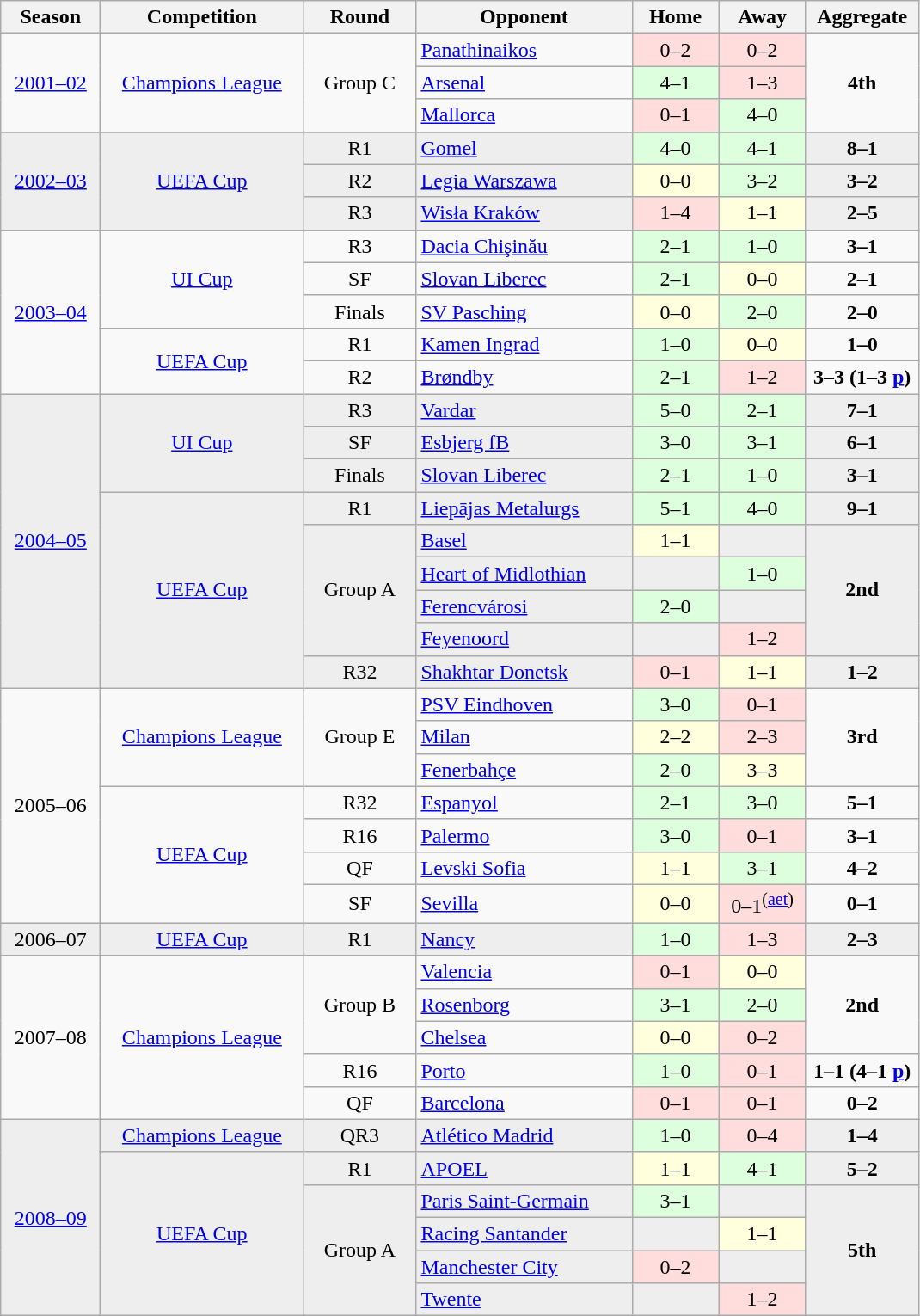<table class="wikitable sortable nowrap" style="text-align: center;">
<tr>
<th width="70">Season</th>
<th width="150">Competition</th>
<th width="80">Round</th>
<th width="160">Opponent</th>
<th width="60">Home</th>
<th width="60">Away</th>
<th width="80">Aggregate</th>
</tr>
<tr>
<td rowspan=3><a href='#'>2001–02</a></td>
<td rowspan=3><a href='#'>Champions League</a></td>
<td rowspan=3>Group C</td>
<td align="left"> <a href='#'>Panathinaikos</a></td>
<td bgcolor="#ffdddd">0–2</td>
<td bgcolor="#ffdddd">0–2</td>
<td style="text-align:center;" rowspan=3><strong>4th</strong></td>
</tr>
<tr>
<td align="left"> <a href='#'>Arsenal</a></td>
<td bgcolor="#ddffdd">4–1</td>
<td bgcolor="#ffdddd">1–3</td>
</tr>
<tr>
<td align="left"> <a href='#'>Mallorca</a></td>
<td bgcolor="#ffdddd">0–1</td>
<td bgcolor="#ddffdd">4–0</td>
</tr>
<tr>
</tr>
<tr bgcolor=#EEEEEE>
<td rowspan=3><a href='#'>2002–03</a></td>
<td rowspan=3><a href='#'>UEFA Cup</a></td>
<td>R1</td>
<td align="left"> <a href='#'>Gomel</a></td>
<td bgcolor="#ddffdd">4–0</td>
<td bgcolor="#ddffdd">4–1</td>
<td><strong>8–1</strong></td>
</tr>
<tr bgcolor=#EEEEEE>
<td>R2</td>
<td align="left"> <a href='#'>Legia Warszawa</a></td>
<td bgcolor="#ffffdd">0–0</td>
<td bgcolor="#ddffdd">3–2</td>
<td><strong>3–2</strong></td>
</tr>
<tr bgcolor=#EEEEEE>
<td>R3</td>
<td align="left"> <a href='#'>Wisła Kraków</a></td>
<td bgcolor="#ffdddd">1–4</td>
<td bgcolor="#ffffdd">1–1</td>
<td><strong>2–5</strong></td>
</tr>
<tr>
<td rowspan=5><a href='#'>2003–04</a></td>
<td rowspan=3><a href='#'>UI Cup</a></td>
<td>R3</td>
<td align="left"> <a href='#'>Dacia Chişinău</a></td>
<td bgcolor="#ddffdd">2–1</td>
<td bgcolor="#ddffdd">1–0</td>
<td><strong>3–1</strong></td>
</tr>
<tr>
<td>SF</td>
<td align="left"> <a href='#'>Slovan Liberec</a></td>
<td bgcolor="#ddffdd">2–1</td>
<td bgcolor="#ffffdd">0–0</td>
<td><strong>2–1</strong></td>
</tr>
<tr>
<td>Finals</td>
<td align="left"> <a href='#'>SV Pasching</a></td>
<td bgcolor="#ffffdd">0–0</td>
<td bgcolor="#ddffdd">2–0</td>
<td><strong>2–0</strong></td>
</tr>
<tr>
<td rowspan=2><a href='#'>UEFA Cup</a></td>
<td>R1</td>
<td align="left"> <a href='#'>Kamen Ingrad</a></td>
<td bgcolor="#ddffdd">1–0</td>
<td bgcolor="#ffffdd">0–0</td>
<td><strong>1–0</strong></td>
</tr>
<tr>
<td>R2</td>
<td align="left"> <a href='#'>Brøndby</a></td>
<td bgcolor="#ddffdd">2–1</td>
<td bgcolor="#ffdddd">1–2</td>
<td><strong>3–3 (1–3 <a href='#'>p</a>)</strong></td>
</tr>
<tr bgcolor=#EEEEEE>
<td rowspan=9><a href='#'>2004–05</a></td>
<td rowspan=3><a href='#'>UI Cup</a></td>
<td>R3</td>
<td align="left"> <a href='#'>Vardar</a></td>
<td bgcolor="#ddffdd">5–0</td>
<td bgcolor="#ddffdd">2–1</td>
<td><strong>7–1</strong></td>
</tr>
<tr bgcolor=#EEEEEE>
<td>SF</td>
<td align="left"> <a href='#'>Esbjerg fB</a></td>
<td bgcolor="#ddffdd">3–0</td>
<td bgcolor="#ddffdd">3–1</td>
<td><strong>6–1</strong></td>
</tr>
<tr bgcolor=#EEEEEE>
<td>Finals</td>
<td align="left"> <a href='#'>Slovan Liberec</a></td>
<td bgcolor="#ddffdd">2–1</td>
<td bgcolor="#ddffdd">1–0</td>
<td><strong>3–1</strong></td>
</tr>
<tr bgcolor=#EEEEEE>
<td rowspan=6><a href='#'>UEFA Cup</a></td>
<td>R1</td>
<td align="left"> <a href='#'>Liepājas Metalurgs</a></td>
<td bgcolor="#ddffdd">5–1</td>
<td bgcolor="#ddffdd">4–0</td>
<td><strong>9–1</strong></td>
</tr>
<tr bgcolor=#EEEEEE>
<td rowspan=4>Group A</td>
<td align="left"> <a href='#'>Basel</a></td>
<td bgcolor="#ffffdd">1–1</td>
<td><span><small></small></span></td>
<td style="text-align:center;" rowspan=4><strong>2nd</strong></td>
</tr>
<tr bgcolor=#EEEEEE>
<td align="left"> <a href='#'>Heart of Midlothian</a></td>
<td><span><small></small></span></td>
<td bgcolor="#ddffdd">1–0</td>
</tr>
<tr bgcolor=#EEEEEE>
<td align="left"> <a href='#'>Ferencvárosi</a></td>
<td bgcolor="#ddffdd">2–0</td>
<td><span><small></small></span></td>
</tr>
<tr bgcolor=#EEEEEE>
<td align="left"> <a href='#'>Feyenoord</a></td>
<td><span><small></small></span></td>
<td bgcolor="#ffdddd">1–2</td>
</tr>
<tr bgcolor=#EEEEEE>
<td>R32</td>
<td align="left"> <a href='#'>Shakhtar Donetsk</a></td>
<td bgcolor="#ffdddd">0–1</td>
<td bgcolor="#ffffdd">1–1</td>
<td><strong>1–2</strong></td>
</tr>
<tr>
<td rowspan=7>2005–06</td>
<td rowspan=3><a href='#'>Champions League</a></td>
<td rowspan=3>Group E</td>
<td align="left"> <a href='#'>PSV Eindhoven</a></td>
<td bgcolor="#ddffdd">3–0</td>
<td bgcolor="#ffdddd">0–1</td>
<td style="text-align:center;" rowspan=3><strong>3rd</strong></td>
</tr>
<tr>
<td align="left"> <a href='#'>Milan</a></td>
<td bgcolor="#ffffdd">2–2</td>
<td bgcolor="#ffdddd">2–3</td>
</tr>
<tr>
<td align="left"> <a href='#'>Fenerbahçe</a></td>
<td bgcolor="#ddffdd">2–0</td>
<td bgcolor="#ffffdd">3–3</td>
</tr>
<tr>
<td rowspan=4><a href='#'>UEFA Cup</a></td>
<td>R32</td>
<td align="left"> <a href='#'>Espanyol</a></td>
<td bgcolor="#ddffdd">2–1</td>
<td bgcolor="#ddffdd">3–0</td>
<td><strong>5–1</strong></td>
</tr>
<tr>
<td>R16</td>
<td align="left"> <a href='#'>Palermo</a></td>
<td bgcolor="#ddffdd">3–0</td>
<td bgcolor="#ffdddd">0–1</td>
<td><strong>3–1</strong></td>
</tr>
<tr>
<td>QF</td>
<td align="left"> <a href='#'>Levski Sofia</a></td>
<td bgcolor="#ffffdd">1–1</td>
<td bgcolor="#ddffdd">3–1</td>
<td><strong>4–2</strong></td>
</tr>
<tr>
<td>SF</td>
<td align="left"> <a href='#'>Sevilla</a></td>
<td bgcolor="#ffffdd">0–0</td>
<td bgcolor="#ffdddd">0–1<sup>(<a href='#'>aet</a>)</sup></td>
<td><strong>0–1</strong></td>
</tr>
<tr bgcolor=#EEEEEE>
<td>2006–07</td>
<td><a href='#'>UEFA Cup</a></td>
<td>R1</td>
<td align="left"> <a href='#'>Nancy</a></td>
<td bgcolor="#ddffdd">1–0</td>
<td bgcolor="#ffdddd">1–3</td>
<td><strong>2–3</strong></td>
</tr>
<tr>
<td rowspan=5>2007–08</td>
<td rowspan=5><a href='#'>Champions League</a></td>
<td rowspan=3>Group B</td>
<td align="left"> <a href='#'>Valencia</a></td>
<td bgcolor="#ffdddd">0–1</td>
<td bgcolor="#ffffdd">0–0</td>
<td style="text-align:center;" rowspan=3><strong>2nd</strong></td>
</tr>
<tr>
<td align="left"> <a href='#'>Rosenborg</a></td>
<td bgcolor="#ddffdd">3–1</td>
<td bgcolor="#ddffdd">2–0</td>
</tr>
<tr>
<td align="left"> <a href='#'>Chelsea</a></td>
<td bgcolor="#ffffdd">0–0</td>
<td bgcolor="#ffdddd">0–2</td>
</tr>
<tr>
<td>R16</td>
<td align="left"> <a href='#'>Porto</a></td>
<td bgcolor="#ddffdd">1–0</td>
<td bgcolor="#ffdddd">0–1</td>
<td><strong>1–1 (4–1 <a href='#'>p</a>)</strong></td>
</tr>
<tr>
<td>QF</td>
<td align="left"> <a href='#'>Barcelona</a></td>
<td bgcolor="#ffdddd">0–1</td>
<td bgcolor="#ffdddd">0–1</td>
<td><strong>0–2</strong></td>
</tr>
<tr bgcolor=#EEEEEE>
<td rowspan=6><a href='#'>2008–09</a></td>
<td><a href='#'>Champions League</a></td>
<td>QR3</td>
<td align="left"> <a href='#'>Atlético Madrid</a></td>
<td bgcolor="#ddffdd">1–0</td>
<td bgcolor="#ffdddd">0–4</td>
<td><strong>1–4</strong></td>
</tr>
<tr bgcolor=#EEEEEE>
<td rowspan=5><a href='#'>UEFA Cup</a></td>
<td>R1</td>
<td align="left"> <a href='#'>APOEL</a></td>
<td bgcolor="#ffffdd">1–1</td>
<td bgcolor="#ddffdd">4–1</td>
<td><strong>5–2</strong></td>
</tr>
<tr bgcolor=#EEEEEE>
<td rowspan=4>Group A</td>
<td align="left"> <a href='#'>Paris Saint-Germain</a></td>
<td bgcolor="#ddffdd">3–1</td>
<td><span><small></small></span></td>
<td style="text-align:center;" rowspan=4><strong>5th</strong></td>
</tr>
<tr bgcolor=#EEEEEE>
<td align="left"> <a href='#'>Racing Santander</a></td>
<td><span><small></small></span></td>
<td bgcolor="#ffffdd">1–1</td>
</tr>
<tr bgcolor=#EEEEEE>
<td align="left"> <a href='#'>Manchester City</a></td>
<td bgcolor="#ffdddd">0–2</td>
<td><span><small></small></span></td>
</tr>
<tr bgcolor=#EEEEEE>
<td align="left"> <a href='#'>Twente</a></td>
<td><span><small></small></span></td>
<td bgcolor="#ffdddd">1–2</td>
</tr>
</table>
